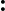<table id="toc" class="toc" summary="Contents" style="margin:auto;">
<tr>
<th>:</th>
<td></td>
</tr>
</table>
